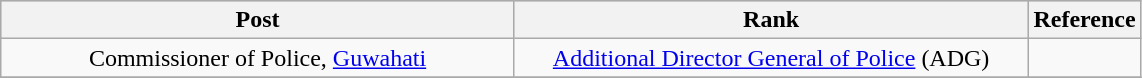<table class="wikitable" style="text-align:center">
<tr style="background:#cccccc">
<th scope="col" style="width: 335px;">Post</th>
<th scope="col" style="width: 335px;">Rank</th>
<th scope="col" style="width: 30px;">Reference</th>
</tr>
<tr>
<td>Commissioner of Police, <a href='#'>Guwahati</a></td>
<td><a href='#'>Additional Director General of Police</a> (ADG)</td>
<td></td>
</tr>
<tr>
</tr>
</table>
